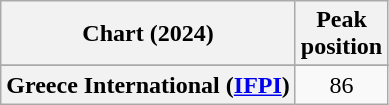<table class="wikitable sortable plainrowheaders" style="text-align:center">
<tr>
<th scope="col">Chart (2024)</th>
<th scope="col">Peak<br>position</th>
</tr>
<tr>
</tr>
<tr>
<th scope="row">Greece International (<a href='#'>IFPI</a>)</th>
<td>86</td>
</tr>
</table>
